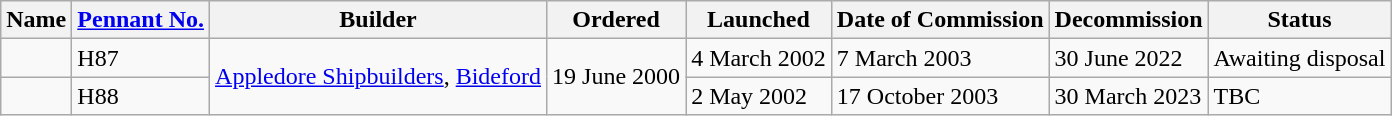<table class="wikitable">
<tr>
<th>Name</th>
<th><a href='#'>Pennant No.</a></th>
<th>Builder</th>
<th>Ordered</th>
<th>Launched</th>
<th>Date of Commission</th>
<th>Decommission</th>
<th>Status</th>
</tr>
<tr>
<td></td>
<td>H87</td>
<td rowspan=2><a href='#'>Appledore Shipbuilders</a>, <a href='#'>Bideford</a></td>
<td rowspan=2>19 June 2000</td>
<td>4 March 2002</td>
<td>7 March 2003</td>
<td>30 June 2022</td>
<td>Awaiting disposal</td>
</tr>
<tr>
<td></td>
<td>H88</td>
<td>2 May 2002</td>
<td>17 October 2003</td>
<td>30 March 2023</td>
<td>TBC</td>
</tr>
</table>
